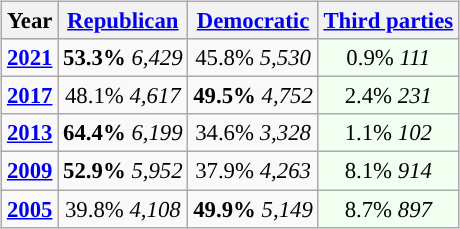<table class="wikitable" style="float:right; font-size:95%;">
<tr bgcolor=lightgrey>
<th>Year</th>
<th><a href='#'>Republican</a></th>
<th><a href='#'>Democratic</a></th>
<th><a href='#'>Third parties</a></th>
</tr>
<tr>
<td style="text-align:center; "><strong><a href='#'>2021</a></strong></td>
<td style="text-align:center; "><strong>53.3%</strong> <em>6,429</em></td>
<td style="text-align:center; ">45.8% <em>5,530</em></td>
<td style="text-align:center; background:honeyDew;">0.9% <em>111</em></td>
</tr>
<tr>
<td style="text-align:center; "><strong><a href='#'>2017</a></strong></td>
<td style="text-align:center; ">48.1% <em>4,617</em></td>
<td style="text-align:center; "><strong>49.5%</strong> <em>4,752</em></td>
<td style="text-align:center; background:honeyDew;">2.4% <em>231</em></td>
</tr>
<tr>
<td style="text-align:center; "><strong><a href='#'>2013</a></strong></td>
<td style="text-align:center; "><strong>64.4%</strong> <em>6,199</em></td>
<td style="text-align:center; ">34.6%  <em>3,328</em></td>
<td style="text-align:center; background:honeyDew;">1.1% <em>102</em></td>
</tr>
<tr>
<td style="text-align:center; "><strong><a href='#'>2009</a></strong></td>
<td style="text-align:center; "><strong>52.9%</strong> <em>5,952</em></td>
<td style="text-align:center; ">37.9%  <em>4,263</em></td>
<td style="text-align:center; background:honeyDew;">8.1% <em>914</em></td>
</tr>
<tr>
<td style="text-align:center; "><strong><a href='#'>2005</a></strong></td>
<td style="text-align:center; ">39.8% <em>4,108</em></td>
<td style="text-align:center; "><strong>49.9%</strong> <em>5,149</em></td>
<td style="text-align:center; background:honeyDew;">8.7% <em>897</em></td>
</tr>
</table>
